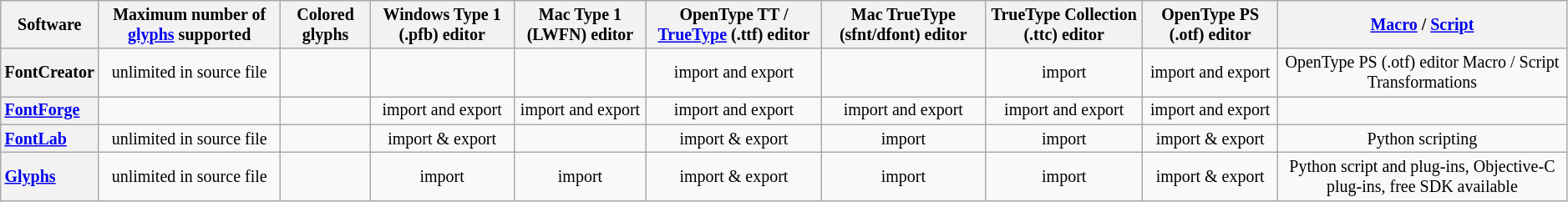<table class="wikitable sortable" style="font-size: smaller; text-align: center">
<tr>
<th>Software</th>
<th>Maximum number of <a href='#'>glyphs</a> supported</th>
<th>Colored glyphs</th>
<th>Windows Type 1 (.pfb) editor</th>
<th>Mac Type 1 (LWFN) editor</th>
<th>OpenType TT / <a href='#'>TrueType</a> (.ttf) editor</th>
<th>Mac TrueType (sfnt/dfont) editor</th>
<th>TrueType Collection (.ttc) editor</th>
<th>OpenType PS (.otf) editor</th>
<th><a href='#'>Macro</a> / <a href='#'>Script</a></th>
</tr>
<tr>
<th style="text-align:left">FontCreator</th>
<td>unlimited in source file</td>
<td> </td>
<td></td>
<td></td>
<td>import and export</td>
<td></td>
<td>import</td>
<td>import and export</td>
<td>OpenType PS (.otf) editor Macro / Script Transformations</td>
</tr>
<tr>
<th style="text-align:left"><a href='#'>FontForge</a></th>
<td></td>
<td></td>
<td>import and export</td>
<td>import and export</td>
<td>import and export</td>
<td>import and export</td>
<td>import and export</td>
<td>import and export</td>
<td></td>
</tr>
<tr>
<th style="text-align:left"><a href='#'>FontLab</a></th>
<td>unlimited in source file</td>
<td> </td>
<td>import & export</td>
<td></td>
<td>import & export</td>
<td>import</td>
<td>import</td>
<td>import & export</td>
<td>Python scripting</td>
</tr>
<tr>
<th style="text-align:left"><a href='#'>Glyphs</a></th>
<td>unlimited in source file</td>
<td> </td>
<td>import</td>
<td>import</td>
<td>import & export</td>
<td>import</td>
<td>import</td>
<td>import & export</td>
<td>Python script and plug-ins, Objective-C plug-ins, free SDK available</td>
</tr>
</table>
